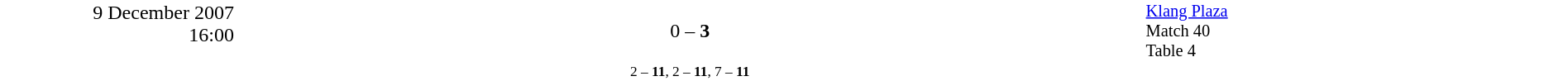<table style="width:100%; background:#ffffff;" cellspacing="0">
<tr>
<td rowspan="2" width="15%" style="text-align:right; vertical-align:top;">9 December 2007<br>16:00<br></td>
<td width="25%" style="text-align:right"></td>
<td width="8%" style="text-align:center">0 – <strong>3</strong></td>
<td width="25%"><strong></strong></td>
<td width="27%" style="font-size:85%; vertical-align:top;"><a href='#'>Klang Plaza</a><br>Match 40<br>Table 4</td>
</tr>
<tr width="58%" style="font-size:85%;vertical-align:top;"|>
<td colspan="3" style="font-size:85%; text-align:center; vertical-align:top;">2 – <strong>11</strong>, 2 – <strong>11</strong>, 7 – <strong>11</strong></td>
</tr>
</table>
